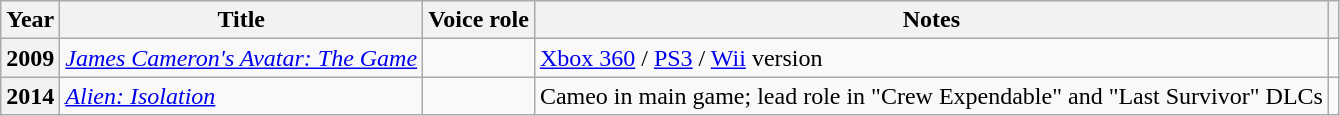<table class="wikitable plainrowheaders sortable">
<tr>
<th scope="col">Year</th>
<th scope="col">Title</th>
<th scope="col">Voice role</th>
<th scope="col" class="unsortable">Notes</th>
<th scope="col" class="unsortable"></th>
</tr>
<tr>
<th scope=row>2009</th>
<td><em><a href='#'>James Cameron's Avatar: The Game</a></em></td>
<td></td>
<td><a href='#'>Xbox 360</a> / <a href='#'>PS3</a> / <a href='#'>Wii</a> version</td>
<td style="text-align:center;"></td>
</tr>
<tr>
<th scope=row>2014</th>
<td><em><a href='#'>Alien: Isolation</a></em></td>
<td></td>
<td>Cameo in main game; lead role in "Crew Expendable" and "Last Survivor" DLCs</td>
<td style="text-align:center;"></td>
</tr>
</table>
